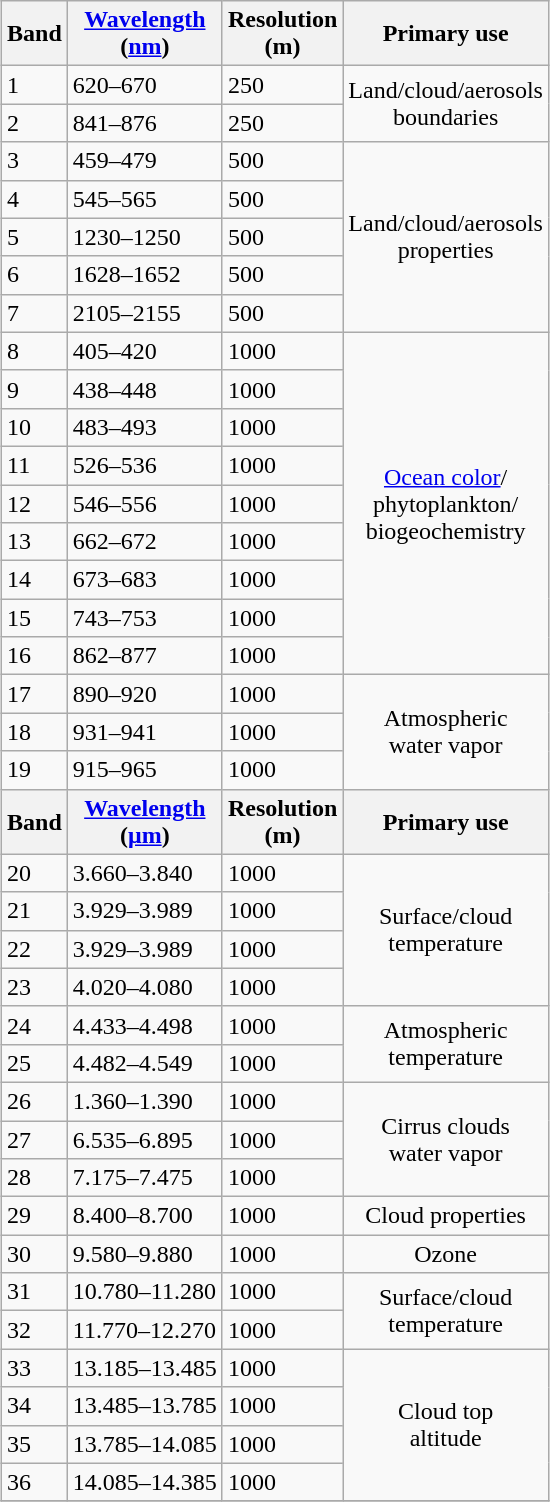<table class="wikitable" style="margin:1em auto;">
<tr>
<th>Band</th>
<th><a href='#'>Wavelength</a><br>(<a href='#'>nm</a>)</th>
<th>Resolution<br>(m)</th>
<th>Primary use</th>
</tr>
<tr>
<td>1</td>
<td>620–670</td>
<td>250</td>
<td align="center" rowspan="2">Land/cloud/aerosols<br>boundaries</td>
</tr>
<tr>
<td>2</td>
<td>841–876</td>
<td>250</td>
</tr>
<tr>
<td>3</td>
<td>459–479</td>
<td>500</td>
<td align="center" rowspan="5">Land/cloud/aerosols<br>properties</td>
</tr>
<tr>
<td>4</td>
<td>545–565</td>
<td>500</td>
</tr>
<tr>
<td>5</td>
<td>1230–1250</td>
<td>500</td>
</tr>
<tr>
<td>6</td>
<td>1628–1652</td>
<td>500</td>
</tr>
<tr>
<td>7</td>
<td>2105–2155</td>
<td>500</td>
</tr>
<tr>
<td>8</td>
<td>405–420</td>
<td>1000</td>
<td align="center" rowspan="9"><a href='#'>Ocean color</a>/<br>phytoplankton/<br>biogeochemistry</td>
</tr>
<tr>
<td>9</td>
<td>438–448</td>
<td>1000</td>
</tr>
<tr>
<td>10</td>
<td>483–493</td>
<td>1000</td>
</tr>
<tr>
<td>11</td>
<td>526–536</td>
<td>1000</td>
</tr>
<tr>
<td>12</td>
<td>546–556</td>
<td>1000</td>
</tr>
<tr>
<td>13</td>
<td>662–672</td>
<td>1000</td>
</tr>
<tr>
<td>14</td>
<td>673–683</td>
<td>1000</td>
</tr>
<tr>
<td>15</td>
<td>743–753</td>
<td>1000</td>
</tr>
<tr>
<td>16</td>
<td>862–877</td>
<td>1000</td>
</tr>
<tr>
<td>17</td>
<td>890–920</td>
<td>1000</td>
<td align="center" rowspan="3">Atmospheric<br>water vapor</td>
</tr>
<tr>
<td>18</td>
<td>931–941</td>
<td>1000</td>
</tr>
<tr>
<td>19</td>
<td>915–965</td>
<td>1000</td>
</tr>
<tr>
<th>Band</th>
<th><a href='#'>Wavelength</a><br>(<a href='#'>μm</a>)</th>
<th>Resolution<br>(m)</th>
<th>Primary use</th>
</tr>
<tr>
<td>20</td>
<td>3.660–3.840</td>
<td>1000</td>
<td align="center" rowspan="4">Surface/cloud<br>temperature</td>
</tr>
<tr>
<td>21</td>
<td>3.929–3.989</td>
<td>1000</td>
</tr>
<tr>
<td>22</td>
<td>3.929–3.989</td>
<td>1000</td>
</tr>
<tr>
<td>23</td>
<td>4.020–4.080</td>
<td>1000</td>
</tr>
<tr>
<td>24</td>
<td>4.433–4.498</td>
<td>1000</td>
<td align="center" rowspan="2">Atmospheric<br>temperature</td>
</tr>
<tr>
<td>25</td>
<td>4.482–4.549</td>
<td>1000</td>
</tr>
<tr>
<td>26</td>
<td>1.360–1.390</td>
<td>1000</td>
<td align="center" rowspan="3">Cirrus clouds<br>water vapor</td>
</tr>
<tr>
<td>27</td>
<td>6.535–6.895</td>
<td>1000</td>
</tr>
<tr>
<td>28</td>
<td>7.175–7.475</td>
<td>1000</td>
</tr>
<tr>
<td>29</td>
<td>8.400–8.700</td>
<td>1000</td>
<td align="center">Cloud properties</td>
</tr>
<tr>
<td>30</td>
<td>9.580–9.880</td>
<td>1000</td>
<td align="center" rowspan="1">Ozone</td>
</tr>
<tr>
<td>31</td>
<td>10.780–11.280</td>
<td>1000</td>
<td align="center" rowspan="2">Surface/cloud<br>temperature</td>
</tr>
<tr>
<td>32</td>
<td>11.770–12.270</td>
<td>1000</td>
</tr>
<tr>
<td>33</td>
<td>13.185–13.485</td>
<td>1000</td>
<td align="center" rowspan="4">Cloud top<br>altitude</td>
</tr>
<tr>
<td>34</td>
<td>13.485–13.785</td>
<td>1000</td>
</tr>
<tr>
<td>35</td>
<td>13.785–14.085</td>
<td>1000</td>
</tr>
<tr>
<td>36</td>
<td>14.085–14.385</td>
<td>1000</td>
</tr>
<tr>
</tr>
</table>
